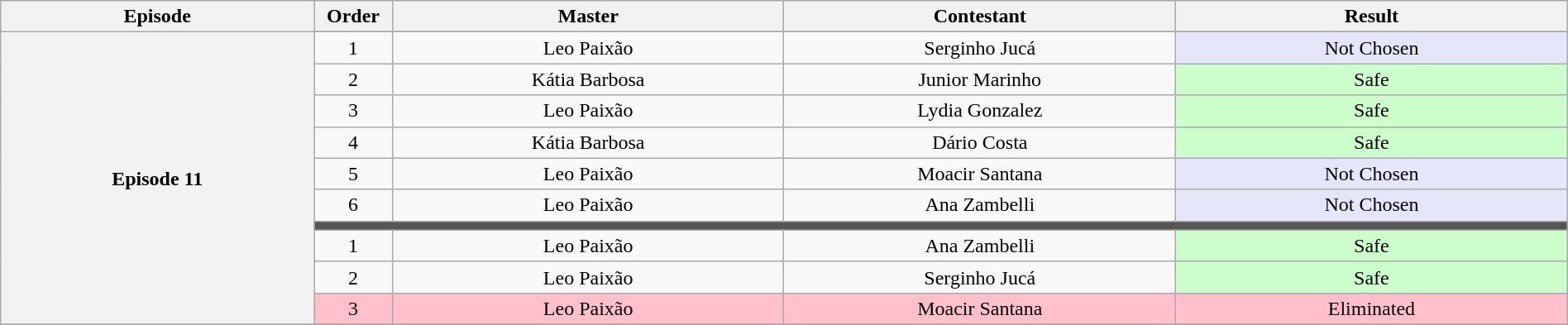<table class="wikitable" style="text-align:center; width:100%;">
<tr>
<th scope="col" width="20.0%">Episode</th>
<th scope="col" width="05.0%">Order</th>
<th scope="col" width="25.0%">Master</th>
<th scope="col" width="25.0%">Contestant</th>
<th scope="col" width="25.0%">Result</th>
</tr>
<tr>
<th rowspan=11>Episode 11<br></th>
</tr>
<tr>
<td>1</td>
<td>Leo Paixão</td>
<td>Serginho Jucá</td>
<td bgcolor=E6E6FA>Not Chosen</td>
</tr>
<tr>
<td>2</td>
<td>Kátia Barbosa</td>
<td>Junior Marinho</td>
<td bgcolor=CCFFCC>Safe</td>
</tr>
<tr>
<td>3</td>
<td>Leo Paixão</td>
<td>Lydia Gonzalez</td>
<td bgcolor=CCFFCC>Safe</td>
</tr>
<tr>
<td>4</td>
<td>Kátia Barbosa</td>
<td>Dário Costa</td>
<td bgcolor=CCFFCC>Safe</td>
</tr>
<tr>
<td>5</td>
<td>Leo Paixão</td>
<td>Moacir Santana</td>
<td bgcolor=E6E6FA>Not Chosen</td>
</tr>
<tr>
<td>6</td>
<td>Leo Paixão</td>
<td>Ana Zambelli</td>
<td bgcolor=E6E6FA>Not Chosen</td>
</tr>
<tr>
<td colspan=4 bgcolor=555555></td>
</tr>
<tr>
<td>1</td>
<td>Leo Paixão</td>
<td>Ana Zambelli</td>
<td bgcolor=CCFFCC>Safe</td>
</tr>
<tr>
<td>2</td>
<td>Leo Paixão</td>
<td>Serginho Jucá</td>
<td bgcolor=CCFFCC>Safe</td>
</tr>
<tr bgcolor=FFC0CB>
<td>3</td>
<td>Leo Paixão</td>
<td>Moacir Santana</td>
<td>Eliminated</td>
</tr>
<tr>
</tr>
</table>
